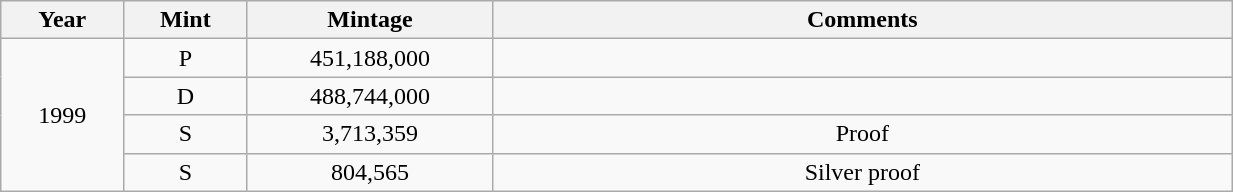<table class="wikitable sortable" style="min-width:65%; text-align:center;">
<tr>
<th width="10%">Year</th>
<th width="10%">Mint</th>
<th width="20%">Mintage</th>
<th width="60%">Comments</th>
</tr>
<tr>
<td rowspan="4">1999</td>
<td>P</td>
<td>451,188,000</td>
<td></td>
</tr>
<tr>
<td>D</td>
<td>488,744,000</td>
<td></td>
</tr>
<tr>
<td>S</td>
<td>3,713,359</td>
<td>Proof</td>
</tr>
<tr>
<td>S</td>
<td>804,565</td>
<td>Silver proof</td>
</tr>
</table>
